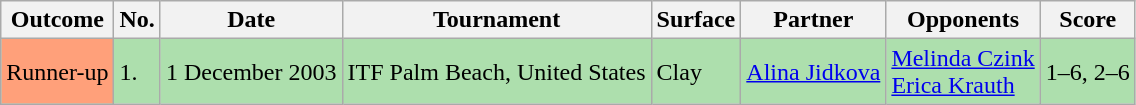<table class="sortable wikitable">
<tr>
<th>Outcome</th>
<th>No.</th>
<th>Date</th>
<th>Tournament</th>
<th>Surface</th>
<th>Partner</th>
<th>Opponents</th>
<th>Score</th>
</tr>
<tr bgcolor=ADDFAD>
<td bgcolor=FFA07A>Runner-up</td>
<td>1.</td>
<td>1 December 2003</td>
<td>ITF Palm Beach, United States</td>
<td>Clay</td>
<td> <a href='#'>Alina Jidkova</a></td>
<td> <a href='#'>Melinda Czink</a> <br>  <a href='#'>Erica Krauth</a></td>
<td>1–6, 2–6</td>
</tr>
</table>
